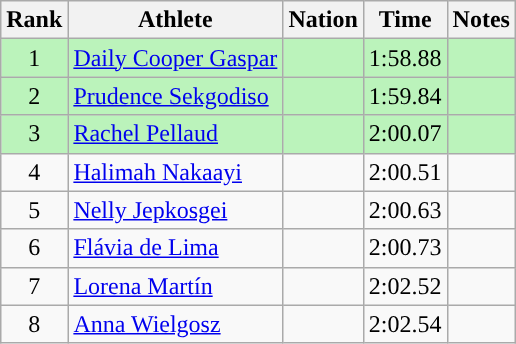<table class="wikitable sortable" style="text-align:center;">
<tr>
<th>Rank</th>
<th>Athlete</th>
<th>Nation</th>
<th>Time</th>
<th>Notes</th>
</tr>
<tr bgcolor=bbf3bb>
<td>1</td>
<td align=left><a href='#'>Daily Cooper Gaspar</a></td>
<td align=left></td>
<td>1:58.88</td>
<td></td>
</tr>
<tr bgcolor=bbf3bb>
<td>2</td>
<td align=left><a href='#'>Prudence Sekgodiso</a></td>
<td align=left></td>
<td>1:59.84</td>
<td></td>
</tr>
<tr bgcolor=bbf3bb>
<td>3</td>
<td align=left><a href='#'>Rachel Pellaud</a></td>
<td align=left></td>
<td>2:00.07</td>
<td></td>
</tr>
<tr>
<td>4</td>
<td align=left><a href='#'>Halimah Nakaayi</a></td>
<td align=left></td>
<td>2:00.51</td>
<td></td>
</tr>
<tr>
<td>5</td>
<td align=left><a href='#'>Nelly Jepkosgei</a></td>
<td align=left></td>
<td>2:00.63</td>
<td></td>
</tr>
<tr>
<td>6</td>
<td align=left><a href='#'>Flávia de Lima</a></td>
<td align=left></td>
<td>2:00.73</td>
<td></td>
</tr>
<tr>
<td>7</td>
<td align=left><a href='#'>Lorena Martín</a></td>
<td align=left></td>
<td>2:02.52</td>
<td></td>
</tr>
<tr>
<td>8</td>
<td align=left><a href='#'>Anna Wielgosz</a></td>
<td align=left></td>
<td>2:02.54</td>
<td></td>
</tr>
</table>
